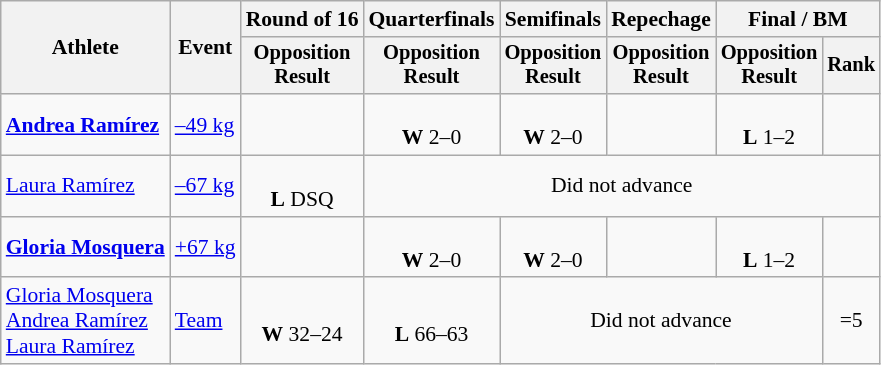<table class="wikitable" style="font-size:90%">
<tr>
<th rowspan=2>Athlete</th>
<th rowspan=2>Event</th>
<th>Round of 16</th>
<th>Quarterfinals</th>
<th>Semifinals</th>
<th>Repechage</th>
<th colspan=2>Final / BM</th>
</tr>
<tr style="font-size:95%">
<th>Opposition<br>Result</th>
<th>Opposition<br>Result</th>
<th>Opposition<br>Result</th>
<th>Opposition<br>Result</th>
<th>Opposition<br>Result</th>
<th>Rank</th>
</tr>
<tr align=center>
<td align=left><strong><a href='#'>Andrea Ramírez</a></strong></td>
<td align=left><a href='#'>–49 kg</a></td>
<td></td>
<td><br><strong>W</strong> 2–0</td>
<td><br><strong>W</strong> 2–0</td>
<td></td>
<td><br><strong>L</strong> 1–2</td>
<td></td>
</tr>
<tr align=center>
<td align=left><a href='#'>Laura Ramírez</a></td>
<td align=left><a href='#'>–67 kg</a></td>
<td><br><strong>L</strong> DSQ</td>
<td colspan=5>Did not advance</td>
</tr>
<tr align=center>
<td align=left><strong><a href='#'>Gloria Mosquera</a></strong></td>
<td align=left><a href='#'>+67 kg</a></td>
<td></td>
<td><br> <strong>W</strong> 2–0</td>
<td><br> <strong>W</strong> 2–0</td>
<td></td>
<td><br> <strong>L</strong> 1–2</td>
<td></td>
</tr>
<tr align=center>
<td align=left><a href='#'>Gloria Mosquera</a><br><a href='#'>Andrea Ramírez</a><br><a href='#'>Laura Ramírez</a></td>
<td align=left><a href='#'>Team</a></td>
<td><br><strong>W</strong> 32–24</td>
<td><br><strong>L</strong> 66–63</td>
<td colspan=3>Did not advance</td>
<td>=5</td>
</tr>
</table>
